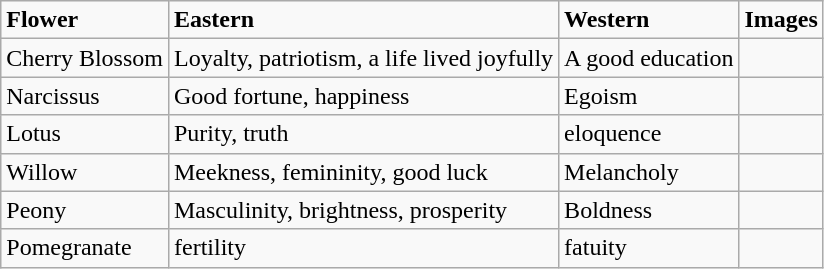<table class="wikitable">
<tr>
<td><strong>Flower</strong></td>
<td><strong>Eastern</strong></td>
<td><strong>Western</strong></td>
<td><strong>Images</strong></td>
</tr>
<tr>
<td>Cherry Blossom</td>
<td>Loyalty, patriotism, a life lived joyfully</td>
<td>A good education</td>
<td></td>
</tr>
<tr>
<td>Narcissus</td>
<td>Good fortune, happiness</td>
<td>Egoism</td>
<td></td>
</tr>
<tr>
<td>Lotus</td>
<td>Purity, truth</td>
<td>eloquence</td>
<td></td>
</tr>
<tr>
<td>Willow</td>
<td>Meekness, femininity, good luck</td>
<td>Melancholy</td>
<td></td>
</tr>
<tr>
<td>Peony</td>
<td>Masculinity, brightness, prosperity</td>
<td>Boldness</td>
<td></td>
</tr>
<tr>
<td>Pomegranate</td>
<td>fertility</td>
<td>fatuity</td>
<td></td>
</tr>
</table>
